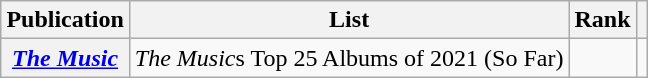<table class="wikitable mw-collapsible sortable plainrowheaders" style="margin-left: auto; margin-right: auto; border: none;">
<tr>
<th scope="col">Publication</th>
<th scope="col" class="unsortable">List</th>
<th scope="col" data-sort-type="number">Rank</th>
<th scope="col" class="unsortable"></th>
</tr>
<tr>
<th scope="row"><em><a href='#'>The Music</a></em></th>
<td><em>The Music</em>s Top 25 Albums of 2021 (So Far)</td>
<td></td>
<td></td>
</tr>
</table>
